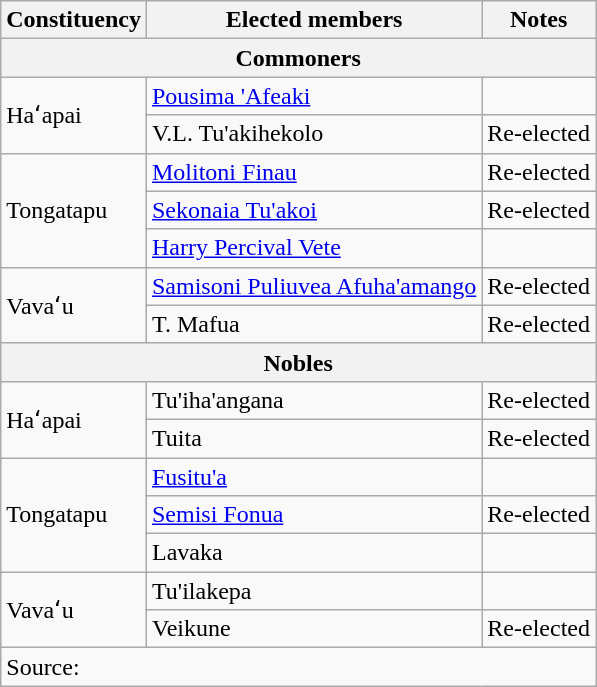<table class=wikitable>
<tr>
<th>Constituency</th>
<th>Elected members</th>
<th>Notes</th>
</tr>
<tr>
<th colspan=3>Commoners</th>
</tr>
<tr>
<td rowspan=2>Haʻapai</td>
<td><a href='#'>Pousima 'Afeaki</a></td>
<td></td>
</tr>
<tr>
<td>V.L. Tu'akihekolo</td>
<td>Re-elected</td>
</tr>
<tr>
<td rowspan=3>Tongatapu</td>
<td><a href='#'>Molitoni Finau</a></td>
<td>Re-elected</td>
</tr>
<tr>
<td><a href='#'>Sekonaia Tu'akoi</a></td>
<td>Re-elected</td>
</tr>
<tr>
<td><a href='#'>Harry Percival Vete</a></td>
<td></td>
</tr>
<tr>
<td rowspan=2>Vavaʻu</td>
<td><a href='#'>Samisoni Puliuvea Afuha'amango</a></td>
<td>Re-elected</td>
</tr>
<tr>
<td>T. Mafua</td>
<td>Re-elected</td>
</tr>
<tr>
<th colspan=3>Nobles</th>
</tr>
<tr>
<td rowspan=2>Haʻapai</td>
<td>Tu'iha'angana</td>
<td>Re-elected</td>
</tr>
<tr>
<td>Tuita</td>
<td>Re-elected</td>
</tr>
<tr>
<td rowspan=3>Tongatapu</td>
<td><a href='#'>Fusitu'a</a></td>
<td></td>
</tr>
<tr>
<td><a href='#'>Semisi Fonua</a></td>
<td>Re-elected</td>
</tr>
<tr>
<td>Lavaka</td>
<td></td>
</tr>
<tr>
<td rowspan=2>Vavaʻu</td>
<td>Tu'ilakepa</td>
<td></td>
</tr>
<tr>
<td>Veikune</td>
<td>Re-elected</td>
</tr>
<tr>
<td colspan=3>Source: </td>
</tr>
</table>
